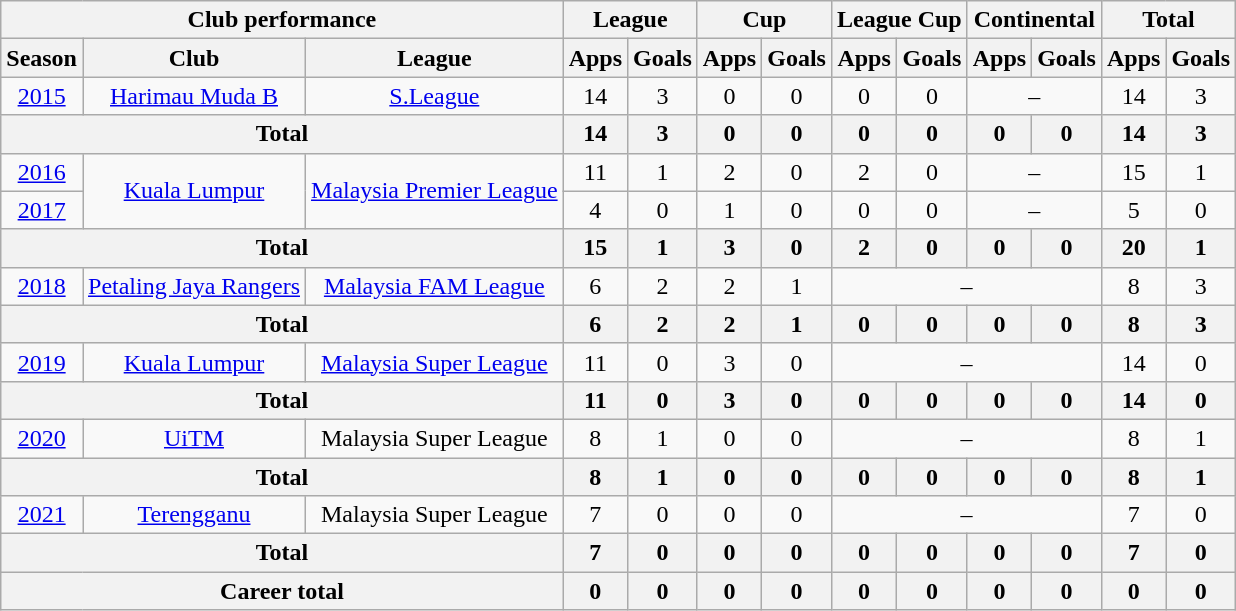<table class=wikitable style="text-align: center;">
<tr>
<th colspan=3>Club performance</th>
<th colspan=2>League</th>
<th colspan=2>Cup</th>
<th colspan=2>League Cup</th>
<th colspan=2>Continental</th>
<th colspan=2>Total</th>
</tr>
<tr>
<th>Season</th>
<th>Club</th>
<th>League</th>
<th>Apps</th>
<th>Goals</th>
<th>Apps</th>
<th>Goals</th>
<th>Apps</th>
<th>Goals</th>
<th>Apps</th>
<th>Goals</th>
<th>Apps</th>
<th>Goals</th>
</tr>
<tr>
<td><a href='#'>2015</a></td>
<td><a href='#'>Harimau Muda B</a></td>
<td><a href='#'>S.League</a></td>
<td>14</td>
<td>3</td>
<td>0</td>
<td>0</td>
<td>0</td>
<td>0</td>
<td colspan="2">–</td>
<td>14</td>
<td>3</td>
</tr>
<tr>
<th colspan=3>Total</th>
<th>14</th>
<th>3</th>
<th>0</th>
<th>0</th>
<th>0</th>
<th>0</th>
<th>0</th>
<th>0</th>
<th>14</th>
<th>3</th>
</tr>
<tr>
<td><a href='#'>2016</a></td>
<td rowspan="2"><a href='#'>Kuala Lumpur</a></td>
<td rowspan="2"><a href='#'>Malaysia Premier League</a></td>
<td>11</td>
<td>1</td>
<td>2</td>
<td>0</td>
<td>2</td>
<td>0</td>
<td colspan="2">–</td>
<td>15</td>
<td>1</td>
</tr>
<tr>
<td><a href='#'>2017</a></td>
<td>4</td>
<td>0</td>
<td>1</td>
<td>0</td>
<td>0</td>
<td>0</td>
<td colspan="2">–</td>
<td>5</td>
<td>0</td>
</tr>
<tr>
<th colspan=3>Total</th>
<th>15</th>
<th>1</th>
<th>3</th>
<th>0</th>
<th>2</th>
<th>0</th>
<th>0</th>
<th>0</th>
<th>20</th>
<th>1</th>
</tr>
<tr>
<td><a href='#'>2018</a></td>
<td><a href='#'>Petaling Jaya Rangers</a></td>
<td><a href='#'>Malaysia FAM League</a></td>
<td>6</td>
<td>2</td>
<td>2</td>
<td>1</td>
<td colspan="4">–</td>
<td>8</td>
<td>3</td>
</tr>
<tr>
<th colspan=3>Total</th>
<th>6</th>
<th>2</th>
<th>2</th>
<th>1</th>
<th>0</th>
<th>0</th>
<th>0</th>
<th>0</th>
<th>8</th>
<th>3</th>
</tr>
<tr>
<td><a href='#'>2019</a></td>
<td><a href='#'>Kuala Lumpur</a></td>
<td><a href='#'>Malaysia Super League</a></td>
<td>11</td>
<td>0</td>
<td>3</td>
<td>0</td>
<td colspan="4">–</td>
<td>14</td>
<td>0</td>
</tr>
<tr>
<th colspan=3>Total</th>
<th>11</th>
<th>0</th>
<th>3</th>
<th>0</th>
<th>0</th>
<th>0</th>
<th>0</th>
<th>0</th>
<th>14</th>
<th>0</th>
</tr>
<tr>
<td><a href='#'>2020</a></td>
<td><a href='#'>UiTM</a></td>
<td>Malaysia Super League</td>
<td>8</td>
<td>1</td>
<td>0</td>
<td>0</td>
<td colspan="4">–</td>
<td>8</td>
<td>1</td>
</tr>
<tr>
<th colspan=3>Total</th>
<th>8</th>
<th>1</th>
<th>0</th>
<th>0</th>
<th>0</th>
<th>0</th>
<th>0</th>
<th>0</th>
<th>8</th>
<th>1</th>
</tr>
<tr>
<td><a href='#'>2021</a></td>
<td><a href='#'>Terengganu</a></td>
<td>Malaysia Super League</td>
<td>7</td>
<td>0</td>
<td>0</td>
<td>0</td>
<td colspan="4">–</td>
<td>7</td>
<td>0</td>
</tr>
<tr>
<th colspan=3>Total</th>
<th>7</th>
<th>0</th>
<th>0</th>
<th>0</th>
<th>0</th>
<th>0</th>
<th>0</th>
<th>0</th>
<th>7</th>
<th>0</th>
</tr>
<tr>
<th colspan=3>Career total</th>
<th>0</th>
<th>0</th>
<th>0</th>
<th>0</th>
<th>0</th>
<th>0</th>
<th>0</th>
<th>0</th>
<th>0</th>
<th>0</th>
</tr>
</table>
